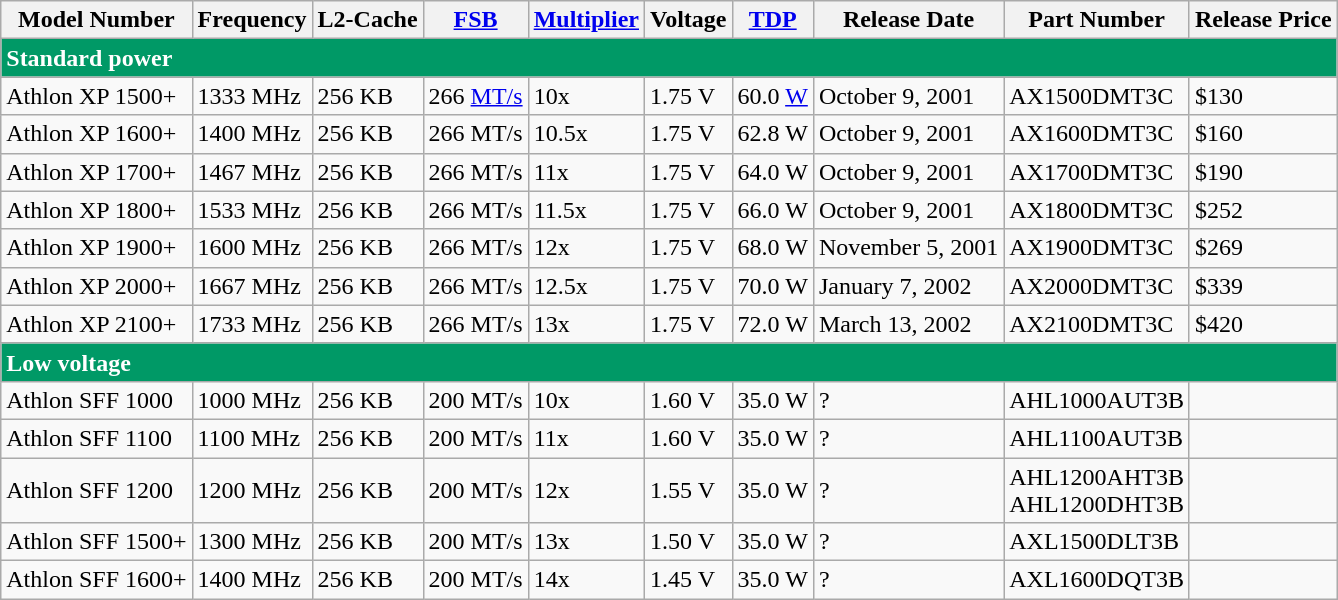<table class="wikitable">
<tr>
<th>Model Number</th>
<th>Frequency</th>
<th>L2-Cache</th>
<th><a href='#'>FSB</a></th>
<th><a href='#'>Multiplier</a></th>
<th>Voltage</th>
<th><a href='#'>TDP</a></th>
<th>Release Date</th>
<th>Part Number</th>
<th>Release Price</th>
</tr>
<tr>
<td align="left" colspan="10" style="background:#009966;color: white"><strong>Standard power</strong></td>
</tr>
<tr>
<td>Athlon XP 1500+</td>
<td>1333 MHz</td>
<td>256 KB</td>
<td>266 <a href='#'>MT/s</a></td>
<td>10x</td>
<td>1.75 V</td>
<td>60.0 <a href='#'>W</a></td>
<td>October 9, 2001</td>
<td>AX1500DMT3C</td>
<td>$130</td>
</tr>
<tr>
<td>Athlon XP 1600+</td>
<td>1400 MHz</td>
<td>256 KB</td>
<td>266 MT/s</td>
<td>10.5x</td>
<td>1.75 V</td>
<td>62.8 W</td>
<td>October 9, 2001</td>
<td>AX1600DMT3C</td>
<td>$160</td>
</tr>
<tr>
<td>Athlon XP 1700+</td>
<td>1467 MHz</td>
<td>256 KB</td>
<td>266 MT/s</td>
<td>11x</td>
<td>1.75 V</td>
<td>64.0 W</td>
<td>October 9, 2001</td>
<td>AX1700DMT3C</td>
<td>$190</td>
</tr>
<tr>
<td>Athlon XP 1800+</td>
<td>1533 MHz</td>
<td>256 KB</td>
<td>266 MT/s</td>
<td>11.5x</td>
<td>1.75 V</td>
<td>66.0 W</td>
<td>October 9, 2001</td>
<td>AX1800DMT3C</td>
<td>$252</td>
</tr>
<tr>
<td>Athlon XP 1900+</td>
<td>1600 MHz</td>
<td>256 KB</td>
<td>266 MT/s</td>
<td>12x</td>
<td>1.75 V</td>
<td>68.0 W</td>
<td>November 5, 2001</td>
<td>AX1900DMT3C</td>
<td>$269</td>
</tr>
<tr>
<td>Athlon XP 2000+</td>
<td>1667 MHz</td>
<td>256 KB</td>
<td>266 MT/s</td>
<td>12.5x</td>
<td>1.75 V</td>
<td>70.0 W</td>
<td>January 7, 2002</td>
<td>AX2000DMT3C</td>
<td>$339</td>
</tr>
<tr>
<td>Athlon XP 2100+</td>
<td>1733 MHz</td>
<td>256 KB</td>
<td>266 MT/s</td>
<td>13x</td>
<td>1.75 V</td>
<td>72.0 W</td>
<td>March 13, 2002</td>
<td>AX2100DMT3C</td>
<td>$420</td>
</tr>
<tr>
<td align="left" colspan="10" style="background:#009966;color: white"><strong>Low voltage</strong></td>
</tr>
<tr>
<td>Athlon SFF 1000</td>
<td>1000 MHz</td>
<td>256 KB</td>
<td>200 MT/s</td>
<td>10x</td>
<td>1.60 V</td>
<td>35.0 W</td>
<td>?</td>
<td>AHL1000AUT3B</td>
<td></td>
</tr>
<tr>
<td>Athlon SFF 1100</td>
<td>1100 MHz</td>
<td>256 KB</td>
<td>200 MT/s</td>
<td>11x</td>
<td>1.60 V</td>
<td>35.0 W</td>
<td>?</td>
<td>AHL1100AUT3B</td>
<td></td>
</tr>
<tr>
<td>Athlon SFF 1200</td>
<td>1200 MHz</td>
<td>256 KB</td>
<td>200 MT/s</td>
<td>12x</td>
<td>1.55 V</td>
<td>35.0 W</td>
<td>?</td>
<td>AHL1200AHT3B<br>AHL1200DHT3B</td>
<td></td>
</tr>
<tr>
<td>Athlon SFF 1500+</td>
<td>1300 MHz</td>
<td>256 KB</td>
<td>200 MT/s</td>
<td>13x</td>
<td>1.50 V</td>
<td>35.0 W</td>
<td>?</td>
<td>AXL1500DLT3B</td>
<td></td>
</tr>
<tr>
<td>Athlon SFF 1600+</td>
<td>1400 MHz</td>
<td>256 KB</td>
<td>200 MT/s</td>
<td>14x</td>
<td>1.45 V</td>
<td>35.0 W</td>
<td>?</td>
<td>AXL1600DQT3B</td>
<td></td>
</tr>
</table>
